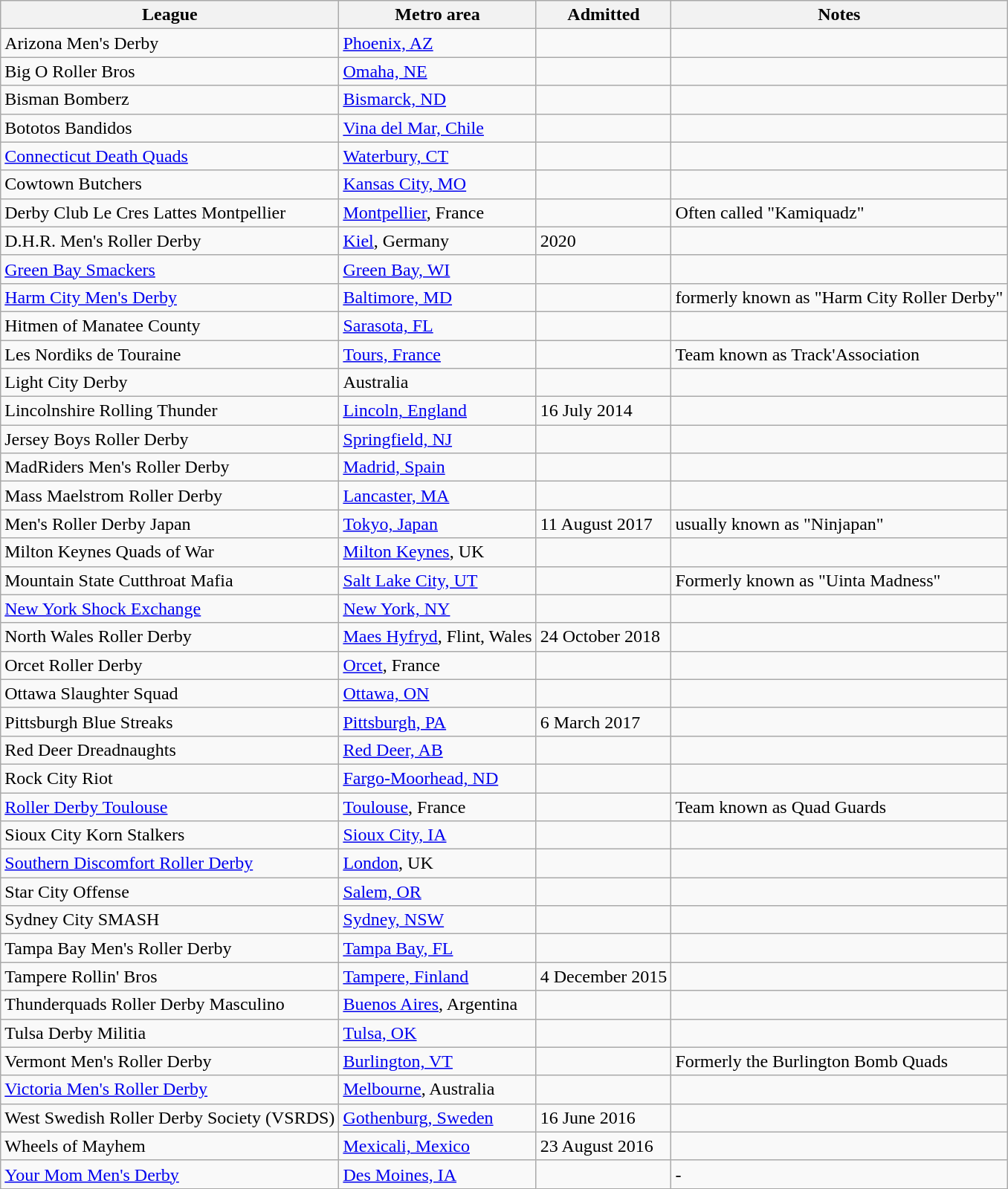<table class="wikitable sortable">
<tr>
<th>League</th>
<th>Metro area</th>
<th>Admitted</th>
<th>Notes</th>
</tr>
<tr>
<td>Arizona Men's Derby</td>
<td><a href='#'>Phoenix, AZ</a></td>
<td></td>
<td></td>
</tr>
<tr>
<td>Big O Roller Bros</td>
<td><a href='#'>Omaha, NE</a></td>
<td></td>
<td></td>
</tr>
<tr>
<td>Bisman Bomberz</td>
<td><a href='#'>Bismarck, ND</a></td>
<td></td>
<td></td>
</tr>
<tr>
<td>Bototos Bandidos</td>
<td><a href='#'>Vina del Mar, Chile</a></td>
<td></td>
<td></td>
</tr>
<tr>
<td><a href='#'>Connecticut Death Quads</a></td>
<td><a href='#'>Waterbury, CT</a></td>
<td></td>
<td></td>
</tr>
<tr>
<td>Cowtown Butchers</td>
<td><a href='#'>Kansas City, MO</a></td>
<td></td>
<td></td>
</tr>
<tr>
<td>Derby Club Le Cres Lattes Montpellier</td>
<td><a href='#'>Montpellier</a>, France</td>
<td></td>
<td>Often called "Kamiquadz"</td>
</tr>
<tr>
<td>D.H.R. Men's Roller Derby</td>
<td><a href='#'>Kiel</a>, Germany</td>
<td>2020</td>
<td></td>
</tr>
<tr>
<td><a href='#'>Green Bay Smackers</a></td>
<td><a href='#'>Green Bay, WI</a></td>
<td></td>
<td></td>
</tr>
<tr>
<td><a href='#'>Harm City Men's Derby</a></td>
<td><a href='#'>Baltimore, MD</a></td>
<td></td>
<td>formerly known as "Harm City Roller Derby"</td>
</tr>
<tr>
<td>Hitmen of Manatee County</td>
<td><a href='#'>Sarasota, FL</a></td>
<td></td>
<td></td>
</tr>
<tr>
<td>Les Nordiks de Touraine</td>
<td><a href='#'>Tours, France</a></td>
<td></td>
<td>Team known as Track'Association</td>
</tr>
<tr>
<td>Light City Derby</td>
<td>Australia</td>
<td></td>
<td></td>
</tr>
<tr>
<td>Lincolnshire Rolling Thunder</td>
<td><a href='#'>Lincoln, England</a></td>
<td>16 July 2014</td>
<td></td>
</tr>
<tr>
<td>Jersey Boys Roller Derby</td>
<td><a href='#'>Springfield, NJ</a></td>
<td></td>
<td></td>
</tr>
<tr>
<td>MadRiders Men's Roller Derby</td>
<td><a href='#'>Madrid, Spain</a></td>
<td></td>
<td></td>
</tr>
<tr>
<td>Mass Maelstrom Roller Derby</td>
<td><a href='#'>Lancaster, MA</a></td>
<td></td>
<td></td>
</tr>
<tr>
<td>Men's Roller Derby Japan</td>
<td><a href='#'>Tokyo, Japan</a></td>
<td>11 August 2017</td>
<td>usually known as "Ninjapan"</td>
</tr>
<tr>
<td>Milton Keynes Quads of War</td>
<td><a href='#'>Milton Keynes</a>, UK</td>
<td></td>
<td></td>
</tr>
<tr>
<td>Mountain State Cutthroat Mafia</td>
<td><a href='#'>Salt Lake City, UT</a></td>
<td></td>
<td>Formerly known as "Uinta Madness"</td>
</tr>
<tr>
<td><a href='#'>New York Shock Exchange</a></td>
<td><a href='#'>New York, NY</a></td>
<td></td>
<td></td>
</tr>
<tr>
<td>North Wales Roller Derby</td>
<td><a href='#'>Maes Hyfryd</a>, Flint, Wales</td>
<td>24 October 2018</td>
<td></td>
</tr>
<tr>
<td>Orcet Roller Derby</td>
<td><a href='#'>Orcet</a>, France</td>
<td></td>
<td></td>
</tr>
<tr>
<td>Ottawa Slaughter Squad</td>
<td><a href='#'>Ottawa, ON</a></td>
<td></td>
<td></td>
</tr>
<tr>
<td>Pittsburgh Blue Streaks</td>
<td><a href='#'>Pittsburgh, PA</a></td>
<td>6 March 2017</td>
<td></td>
</tr>
<tr>
<td>Red Deer Dreadnaughts</td>
<td><a href='#'>Red Deer, AB</a></td>
<td></td>
<td></td>
</tr>
<tr>
<td>Rock City Riot</td>
<td><a href='#'>Fargo-Moorhead, ND</a></td>
<td></td>
<td></td>
</tr>
<tr>
<td><a href='#'>Roller Derby Toulouse</a></td>
<td><a href='#'>Toulouse</a>, France</td>
<td></td>
<td>Team known as Quad Guards</td>
</tr>
<tr>
<td>Sioux City Korn Stalkers</td>
<td><a href='#'>Sioux City, IA</a></td>
<td></td>
<td></td>
</tr>
<tr>
<td><a href='#'>Southern Discomfort Roller Derby</a></td>
<td><a href='#'>London</a>, UK</td>
<td></td>
<td></td>
</tr>
<tr>
<td>Star City Offense</td>
<td><a href='#'>Salem, OR</a></td>
<td></td>
<td></td>
</tr>
<tr>
<td>Sydney City SMASH</td>
<td><a href='#'>Sydney, NSW</a></td>
<td></td>
<td></td>
</tr>
<tr>
<td>Tampa Bay Men's Roller Derby</td>
<td><a href='#'>Tampa Bay, FL</a></td>
<td></td>
<td></td>
</tr>
<tr>
<td>Tampere Rollin' Bros</td>
<td><a href='#'>Tampere, Finland</a></td>
<td>4 December 2015</td>
<td></td>
</tr>
<tr>
<td>Thunderquads Roller Derby Masculino</td>
<td><a href='#'>Buenos Aires</a>, Argentina</td>
<td></td>
<td></td>
</tr>
<tr>
<td>Tulsa Derby Militia</td>
<td><a href='#'>Tulsa, OK</a></td>
<td></td>
<td></td>
</tr>
<tr>
<td>Vermont Men's Roller Derby</td>
<td><a href='#'>Burlington, VT</a></td>
<td></td>
<td>Formerly the Burlington Bomb Quads</td>
</tr>
<tr>
<td><a href='#'>Victoria Men's Roller Derby</a></td>
<td><a href='#'>Melbourne</a>, Australia</td>
<td></td>
<td></td>
</tr>
<tr>
<td>West Swedish Roller Derby Society (VSRDS)</td>
<td><a href='#'>Gothenburg, Sweden</a></td>
<td>16 June 2016</td>
<td></td>
</tr>
<tr>
<td>Wheels of Mayhem</td>
<td><a href='#'>Mexicali, Mexico</a></td>
<td>23 August 2016</td>
<td></td>
</tr>
<tr>
<td><a href='#'>Your Mom Men's Derby</a></td>
<td><a href='#'>Des Moines, IA</a></td>
<td></td>
<td>-</td>
</tr>
</table>
